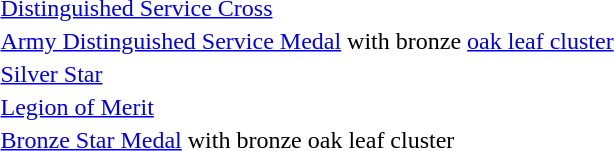<table>
<tr>
<td></td>
<td><a href='#'>Distinguished Service Cross</a></td>
</tr>
<tr>
<td></td>
<td><a href='#'>Army Distinguished Service Medal</a> with bronze <a href='#'>oak leaf cluster</a></td>
</tr>
<tr>
<td></td>
<td><a href='#'>Silver Star</a></td>
</tr>
<tr>
<td></td>
<td><a href='#'>Legion of Merit</a></td>
</tr>
<tr>
<td></td>
<td><a href='#'>Bronze Star Medal</a> with bronze oak leaf cluster</td>
</tr>
<tr>
</tr>
</table>
